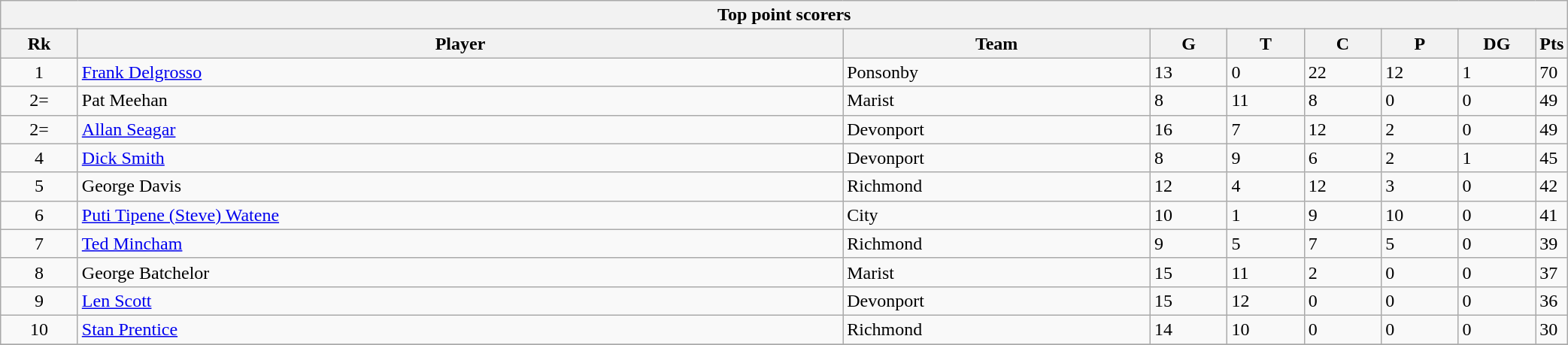<table class="wikitable collapsible sortable" style="text-align:left; font-size:100%; width:110%;">
<tr>
<th colspan="100%">Top point scorers</th>
</tr>
<tr>
<th style="width:5%;">Rk</th>
<th style="width:50%;">Player</th>
<th style="width:20%;">Team</th>
<th style="width:5%;">G</th>
<th style="width:5%;">T</th>
<th style="width:5%;">C</th>
<th style="width:5%;">P</th>
<th style="width:5%;">DG</th>
<th style="width:10%;">Pts<br></th>
</tr>
<tr>
<td style="text-align:center;">1</td>
<td><a href='#'>Frank Delgrosso</a></td>
<td>Ponsonby</td>
<td>13</td>
<td>0</td>
<td>22</td>
<td>12</td>
<td>1</td>
<td>70</td>
</tr>
<tr>
<td style="text-align:center;">2=</td>
<td>Pat Meehan</td>
<td>Marist</td>
<td>8</td>
<td>11</td>
<td>8</td>
<td>0</td>
<td>0</td>
<td>49</td>
</tr>
<tr>
<td style="text-align:center;">2=</td>
<td><a href='#'>Allan Seagar</a></td>
<td>Devonport</td>
<td>16</td>
<td>7</td>
<td>12</td>
<td>2</td>
<td>0</td>
<td>49</td>
</tr>
<tr>
<td style="text-align:center;">4</td>
<td><a href='#'>Dick Smith</a></td>
<td>Devonport</td>
<td>8</td>
<td>9</td>
<td>6</td>
<td>2</td>
<td>1</td>
<td>45</td>
</tr>
<tr>
<td style="text-align:center;">5</td>
<td>George Davis</td>
<td>Richmond</td>
<td>12</td>
<td>4</td>
<td>12</td>
<td>3</td>
<td>0</td>
<td>42</td>
</tr>
<tr>
<td style="text-align:center;">6</td>
<td><a href='#'>Puti Tipene (Steve) Watene</a></td>
<td>City</td>
<td>10</td>
<td>1</td>
<td>9</td>
<td>10</td>
<td>0</td>
<td>41</td>
</tr>
<tr>
<td style="text-align:center;">7</td>
<td><a href='#'>Ted Mincham</a></td>
<td>Richmond</td>
<td>9</td>
<td>5</td>
<td>7</td>
<td>5</td>
<td>0</td>
<td>39</td>
</tr>
<tr>
<td style="text-align:center;">8</td>
<td>George Batchelor</td>
<td>Marist</td>
<td>15</td>
<td>11</td>
<td>2</td>
<td>0</td>
<td>0</td>
<td>37</td>
</tr>
<tr>
<td style="text-align:center;">9</td>
<td><a href='#'>Len Scott</a></td>
<td>Devonport</td>
<td>15</td>
<td>12</td>
<td>0</td>
<td>0</td>
<td>0</td>
<td>36</td>
</tr>
<tr>
<td style="text-align:center;">10</td>
<td><a href='#'>Stan Prentice</a></td>
<td>Richmond</td>
<td>14</td>
<td>10</td>
<td>0</td>
<td>0</td>
<td>0</td>
<td>30</td>
</tr>
<tr>
</tr>
</table>
